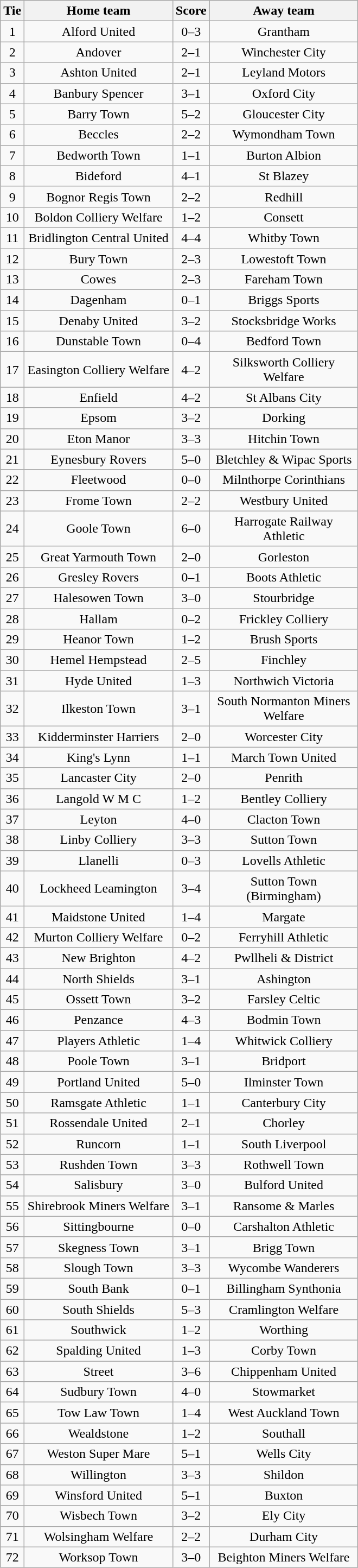<table class="wikitable" style="text-align:center;">
<tr>
<th width=20>Tie</th>
<th width=175>Home team</th>
<th width=20>Score</th>
<th width=175>Away team</th>
</tr>
<tr>
<td>1</td>
<td>Alford United</td>
<td>0–3</td>
<td>Grantham</td>
</tr>
<tr>
<td>2</td>
<td>Andover</td>
<td>2–1</td>
<td>Winchester City</td>
</tr>
<tr>
<td>3</td>
<td>Ashton United</td>
<td>2–1</td>
<td>Leyland Motors</td>
</tr>
<tr>
<td>4</td>
<td>Banbury Spencer</td>
<td>3–1</td>
<td>Oxford City</td>
</tr>
<tr>
<td>5</td>
<td>Barry Town</td>
<td>5–2</td>
<td>Gloucester City</td>
</tr>
<tr>
<td>6</td>
<td>Beccles</td>
<td>2–2</td>
<td>Wymondham Town</td>
</tr>
<tr>
<td>7</td>
<td>Bedworth Town</td>
<td>1–1</td>
<td>Burton Albion</td>
</tr>
<tr>
<td>8</td>
<td>Bideford</td>
<td>4–1</td>
<td>St Blazey</td>
</tr>
<tr>
<td>9</td>
<td>Bognor Regis Town</td>
<td>2–2</td>
<td>Redhill</td>
</tr>
<tr>
<td>10</td>
<td>Boldon Colliery Welfare</td>
<td>1–2</td>
<td>Consett</td>
</tr>
<tr>
<td>11</td>
<td>Bridlington Central United</td>
<td>4–4</td>
<td>Whitby Town</td>
</tr>
<tr>
<td>12</td>
<td>Bury Town</td>
<td>2–3</td>
<td>Lowestoft Town</td>
</tr>
<tr>
<td>13</td>
<td>Cowes</td>
<td>2–3</td>
<td>Fareham Town</td>
</tr>
<tr>
<td>14</td>
<td>Dagenham</td>
<td>0–1</td>
<td>Briggs Sports</td>
</tr>
<tr>
<td>15</td>
<td>Denaby United</td>
<td>3–2</td>
<td>Stocksbridge Works</td>
</tr>
<tr>
<td>16</td>
<td>Dunstable Town</td>
<td>0–4</td>
<td>Bedford Town</td>
</tr>
<tr>
<td>17</td>
<td>Easington Colliery Welfare</td>
<td>4–2</td>
<td>Silksworth Colliery Welfare</td>
</tr>
<tr>
<td>18</td>
<td>Enfield</td>
<td>4–2</td>
<td>St Albans City</td>
</tr>
<tr>
<td>19</td>
<td>Epsom</td>
<td>3–2</td>
<td>Dorking</td>
</tr>
<tr>
<td>20</td>
<td>Eton Manor</td>
<td>3–3</td>
<td>Hitchin Town</td>
</tr>
<tr>
<td>21</td>
<td>Eynesbury Rovers</td>
<td>5–0</td>
<td>Bletchley & Wipac Sports</td>
</tr>
<tr>
<td>22</td>
<td>Fleetwood</td>
<td>0–0</td>
<td>Milnthorpe Corinthians</td>
</tr>
<tr>
<td>23</td>
<td>Frome Town</td>
<td>2–2</td>
<td>Westbury United</td>
</tr>
<tr>
<td>24</td>
<td>Goole Town</td>
<td>6–0</td>
<td>Harrogate Railway Athletic</td>
</tr>
<tr>
<td>25</td>
<td>Great Yarmouth Town</td>
<td>2–0</td>
<td>Gorleston</td>
</tr>
<tr>
<td>26</td>
<td>Gresley Rovers</td>
<td>0–1</td>
<td>Boots Athletic</td>
</tr>
<tr>
<td>27</td>
<td>Halesowen Town</td>
<td>3–0</td>
<td>Stourbridge</td>
</tr>
<tr>
<td>28</td>
<td>Hallam</td>
<td>0–2</td>
<td>Frickley Colliery</td>
</tr>
<tr>
<td>29</td>
<td>Heanor Town</td>
<td>1–2</td>
<td>Brush Sports</td>
</tr>
<tr>
<td>30</td>
<td>Hemel Hempstead</td>
<td>2–5</td>
<td>Finchley</td>
</tr>
<tr>
<td>31</td>
<td>Hyde United</td>
<td>1–3</td>
<td>Northwich Victoria</td>
</tr>
<tr>
<td>32</td>
<td>Ilkeston Town</td>
<td>3–1</td>
<td>South Normanton Miners Welfare</td>
</tr>
<tr>
<td>33</td>
<td>Kidderminster Harriers</td>
<td>2–0</td>
<td>Worcester City</td>
</tr>
<tr>
<td>34</td>
<td>King's Lynn</td>
<td>1–1</td>
<td>March Town United</td>
</tr>
<tr>
<td>35</td>
<td>Lancaster City</td>
<td>2–0</td>
<td>Penrith</td>
</tr>
<tr>
<td>36</td>
<td>Langold W M C</td>
<td>1–2</td>
<td>Bentley Colliery</td>
</tr>
<tr>
<td>37</td>
<td>Leyton</td>
<td>4–0</td>
<td>Clacton Town</td>
</tr>
<tr>
<td>38</td>
<td>Linby Colliery</td>
<td>3–3</td>
<td>Sutton Town</td>
</tr>
<tr>
<td>39</td>
<td>Llanelli</td>
<td>0–3</td>
<td>Lovells Athletic</td>
</tr>
<tr>
<td>40</td>
<td>Lockheed Leamington</td>
<td>3–4</td>
<td>Sutton Town (Birmingham)</td>
</tr>
<tr>
<td>41</td>
<td>Maidstone United</td>
<td>1–4</td>
<td>Margate</td>
</tr>
<tr>
<td>42</td>
<td>Murton Colliery Welfare</td>
<td>0–2</td>
<td>Ferryhill Athletic</td>
</tr>
<tr>
<td>43</td>
<td>New Brighton</td>
<td>4–2</td>
<td>Pwllheli & District</td>
</tr>
<tr>
<td>44</td>
<td>North Shields</td>
<td>3–1</td>
<td>Ashington</td>
</tr>
<tr>
<td>45</td>
<td>Ossett Town</td>
<td>3–2</td>
<td>Farsley Celtic</td>
</tr>
<tr>
<td>46</td>
<td>Penzance</td>
<td>4–3</td>
<td>Bodmin Town</td>
</tr>
<tr>
<td>47</td>
<td>Players Athletic</td>
<td>1–4</td>
<td>Whitwick Colliery</td>
</tr>
<tr>
<td>48</td>
<td>Poole Town</td>
<td>3–1</td>
<td>Bridport</td>
</tr>
<tr>
<td>49</td>
<td>Portland United</td>
<td>5–0</td>
<td>Ilminster Town</td>
</tr>
<tr>
<td>50</td>
<td>Ramsgate Athletic</td>
<td>1–1</td>
<td>Canterbury City</td>
</tr>
<tr>
<td>51</td>
<td>Rossendale United</td>
<td>2–1</td>
<td>Chorley</td>
</tr>
<tr>
<td>52</td>
<td>Runcorn</td>
<td>1–1</td>
<td>South Liverpool</td>
</tr>
<tr>
<td>53</td>
<td>Rushden Town</td>
<td>3–3</td>
<td>Rothwell Town</td>
</tr>
<tr>
<td>54</td>
<td>Salisbury</td>
<td>3–0</td>
<td>Bulford United</td>
</tr>
<tr>
<td>55</td>
<td>Shirebrook Miners Welfare</td>
<td>3–1</td>
<td>Ransome & Marles</td>
</tr>
<tr>
<td>56</td>
<td>Sittingbourne</td>
<td>0–0</td>
<td>Carshalton Athletic</td>
</tr>
<tr>
<td>57</td>
<td>Skegness Town</td>
<td>3–1</td>
<td>Brigg Town</td>
</tr>
<tr>
<td>58</td>
<td>Slough Town</td>
<td>3–3</td>
<td>Wycombe Wanderers</td>
</tr>
<tr>
<td>59</td>
<td>South Bank</td>
<td>0–1</td>
<td>Billingham Synthonia</td>
</tr>
<tr>
<td>60</td>
<td>South Shields</td>
<td>5–3</td>
<td>Cramlington Welfare</td>
</tr>
<tr>
<td>61</td>
<td>Southwick</td>
<td>1–2</td>
<td>Worthing</td>
</tr>
<tr>
<td>62</td>
<td>Spalding United</td>
<td>1–3</td>
<td>Corby Town</td>
</tr>
<tr>
<td>63</td>
<td>Street</td>
<td>3–6</td>
<td>Chippenham United</td>
</tr>
<tr>
<td>64</td>
<td>Sudbury Town</td>
<td>4–0</td>
<td>Stowmarket</td>
</tr>
<tr>
<td>65</td>
<td>Tow Law Town</td>
<td>1–4</td>
<td>West Auckland Town</td>
</tr>
<tr>
<td>66</td>
<td>Wealdstone</td>
<td>1–2</td>
<td>Southall</td>
</tr>
<tr>
<td>67</td>
<td>Weston Super Mare</td>
<td>5–1</td>
<td>Wells City</td>
</tr>
<tr>
<td>68</td>
<td>Willington</td>
<td>3–3</td>
<td>Shildon</td>
</tr>
<tr>
<td>69</td>
<td>Winsford United</td>
<td>5–1</td>
<td>Buxton</td>
</tr>
<tr>
<td>70</td>
<td>Wisbech Town</td>
<td>3–2</td>
<td>Ely City</td>
</tr>
<tr>
<td>71</td>
<td>Wolsingham Welfare</td>
<td>2–2</td>
<td>Durham City</td>
</tr>
<tr>
<td>72</td>
<td>Worksop Town</td>
<td>3–0</td>
<td>Beighton Miners Welfare</td>
</tr>
</table>
